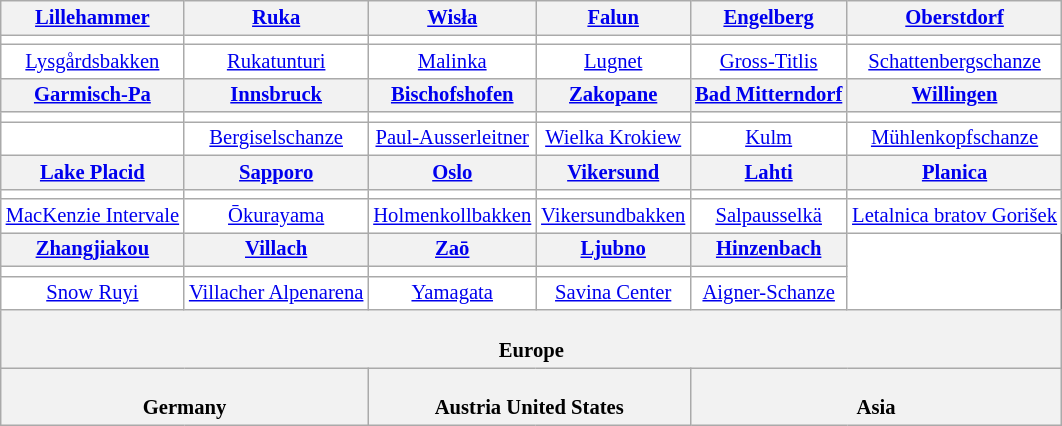<table class="wikitable plainrowheaders" style="background:#fff; font-size:86%; line-height:16px; border:grey solid 1px; border-collapse:collapse;">
<tr>
<th> <a href='#'>Lillehammer</a></th>
<th> <a href='#'>Ruka</a></th>
<th> <a href='#'>Wisła</a></th>
<th> <a href='#'>Falun</a></th>
<th> <a href='#'>Engelberg</a></th>
<th> <a href='#'>Oberstdorf</a></th>
</tr>
<tr>
<td align=center></td>
<td align=center></td>
<td align=center></td>
<td align=center></td>
<td align=center></td>
<td align=center></td>
</tr>
<tr>
<td align=center><a href='#'>Lysgårdsbakken</a></td>
<td align=center><a href='#'>Rukatunturi</a></td>
<td align=center><a href='#'>Malinka</a></td>
<td align=center><a href='#'>Lugnet</a></td>
<td align=center><a href='#'>Gross-Titlis</a></td>
<td align=center><a href='#'>Schattenbergschanze</a></td>
</tr>
<tr>
<th> <a href='#'>Garmisch-Pa</a></th>
<th> <a href='#'>Innsbruck</a></th>
<th> <a href='#'>Bischofshofen</a></th>
<th> <a href='#'>Zakopane</a></th>
<th> <a href='#'>Bad Mitterndorf</a></th>
<th> <a href='#'>Willingen</a></th>
</tr>
<tr>
<td align=center></td>
<td align=center></td>
<td align=center></td>
<td align=center></td>
<td align=center></td>
<td align=center></td>
</tr>
<tr>
<td align=center></td>
<td align=center><a href='#'>Bergiselschanze</a></td>
<td align=center><a href='#'>Paul-Ausserleitner</a></td>
<td align=center><a href='#'>Wielka Krokiew</a></td>
<td align=center><a href='#'>Kulm</a></td>
<td align=center><a href='#'>Mühlenkopfschanze</a></td>
</tr>
<tr>
<th> <a href='#'>Lake Placid</a></th>
<th> <a href='#'>Sapporo</a></th>
<th> <a href='#'>Oslo</a></th>
<th> <a href='#'>Vikersund</a></th>
<th> <a href='#'>Lahti</a></th>
<th> <a href='#'>Planica</a></th>
</tr>
<tr>
<td align=center></td>
<td align=center></td>
<td align=center></td>
<td align=center></td>
<td align=center></td>
<td align=center></td>
</tr>
<tr>
<td align=center><a href='#'>MacKenzie Intervale</a></td>
<td align=center><a href='#'>Ōkurayama</a></td>
<td align=center><a href='#'>Holmenkollbakken</a></td>
<td align=center><a href='#'>Vikersundbakken</a></td>
<td align=center><a href='#'>Salpausselkä</a></td>
<td align=center><a href='#'>Letalnica bratov Gorišek</a></td>
</tr>
<tr>
<th> <a href='#'>Zhangjiakou</a></th>
<th> <a href='#'>Villach</a></th>
<th> <a href='#'>Zaō</a></th>
<th> <a href='#'>Ljubno</a></th>
<th> <a href='#'>Hinzenbach</a></th>
</tr>
<tr>
<td align=center></td>
<td align=center></td>
<td align=center></td>
<td align=center></td>
<td align=center></td>
</tr>
<tr>
<td align=center><a href='#'>Snow Ruyi</a></td>
<td align=center><a href='#'>Villacher Alpenarena</a></td>
<td align=center><a href='#'>Yamagata</a></td>
<td align=center><a href='#'>Savina Center</a></td>
<td align=center><a href='#'>Aigner-Schanze</a></td>
</tr>
<tr>
<th colspan="6"><br>Europe
</th>
</tr>
<tr>
<th colspan=2><br>Germany
</th>
<th colspan=2><br>Austria

United States
</th>
<th colspan=2><br>Asia
</th>
</tr>
</table>
